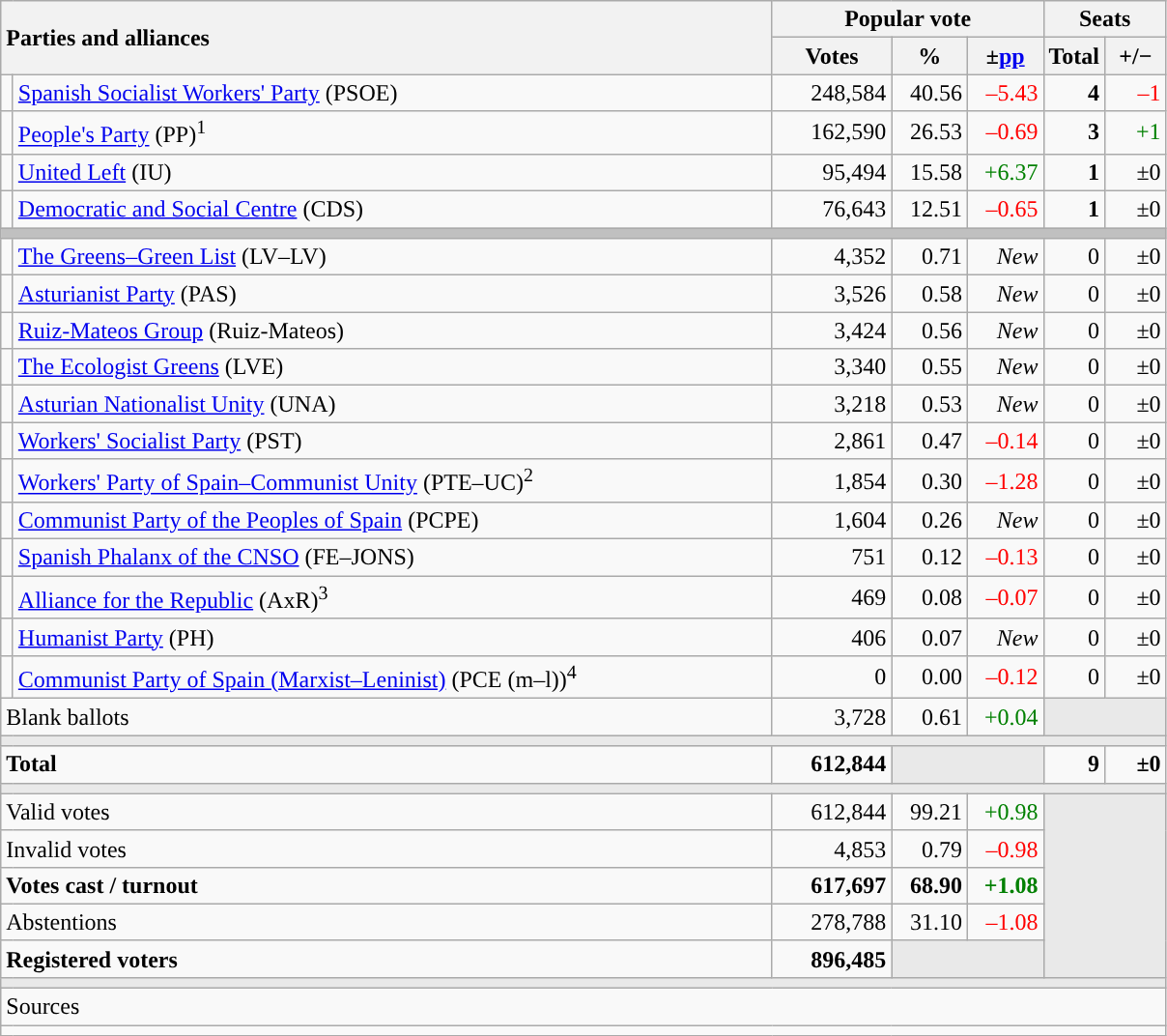<table class="wikitable" style="text-align:right;">
<tr>
<th style="text-align:left;" rowspan="2" colspan="2" width="525">Parties and alliances</th>
<th colspan="3">Popular vote</th>
<th colspan="2">Seats</th>
</tr>
<tr>
<th width="75">Votes</th>
<th width="45">%</th>
<th width="45">±<a href='#'>pp</a></th>
<th width="35">Total</th>
<th width="35">+/−</th>
</tr>
<tr>
<td width="1" style="color:inherit;background:"></td>
<td align="left"><a href='#'>Spanish Socialist Workers' Party</a> (PSOE)</td>
<td>248,584</td>
<td>40.56</td>
<td style="color:red;">–5.43</td>
<td><strong>4</strong></td>
<td style="color:red;">–1</td>
</tr>
<tr>
<td style="color:inherit;background:"></td>
<td align="left"><a href='#'>People's Party</a> (PP)<sup>1</sup></td>
<td>162,590</td>
<td>26.53</td>
<td style="color:red;">–0.69</td>
<td><strong>3</strong></td>
<td style="color:green;">+1</td>
</tr>
<tr>
<td style="color:inherit;background:"></td>
<td align="left"><a href='#'>United Left</a> (IU)</td>
<td>95,494</td>
<td>15.58</td>
<td style="color:green;">+6.37</td>
<td><strong>1</strong></td>
<td>±0</td>
</tr>
<tr>
<td style="color:inherit;background:"></td>
<td align="left"><a href='#'>Democratic and Social Centre</a> (CDS)</td>
<td>76,643</td>
<td>12.51</td>
<td style="color:red;">–0.65</td>
<td><strong>1</strong></td>
<td>±0</td>
</tr>
<tr>
<td colspan="7" bgcolor="#C0C0C0"></td>
</tr>
<tr>
<td style="color:inherit;background:"></td>
<td align="left"><a href='#'>The Greens–Green List</a> (LV–LV)</td>
<td>4,352</td>
<td>0.71</td>
<td><em>New</em></td>
<td>0</td>
<td>±0</td>
</tr>
<tr>
<td style="color:inherit;background:"></td>
<td align="left"><a href='#'>Asturianist Party</a> (PAS)</td>
<td>3,526</td>
<td>0.58</td>
<td><em>New</em></td>
<td>0</td>
<td>±0</td>
</tr>
<tr>
<td style="color:inherit;background:"></td>
<td align="left"><a href='#'>Ruiz-Mateos Group</a> (Ruiz-Mateos)</td>
<td>3,424</td>
<td>0.56</td>
<td><em>New</em></td>
<td>0</td>
<td>±0</td>
</tr>
<tr>
<td style="color:inherit;background:"></td>
<td align="left"><a href='#'>The Ecologist Greens</a> (LVE)</td>
<td>3,340</td>
<td>0.55</td>
<td><em>New</em></td>
<td>0</td>
<td>±0</td>
</tr>
<tr>
<td style="color:inherit;background:"></td>
<td align="left"><a href='#'>Asturian Nationalist Unity</a> (UNA)</td>
<td>3,218</td>
<td>0.53</td>
<td><em>New</em></td>
<td>0</td>
<td>±0</td>
</tr>
<tr>
<td style="color:inherit;background:"></td>
<td align="left"><a href='#'>Workers' Socialist Party</a> (PST)</td>
<td>2,861</td>
<td>0.47</td>
<td style="color:red;">–0.14</td>
<td>0</td>
<td>±0</td>
</tr>
<tr>
<td style="color:inherit;background:"></td>
<td align="left"><a href='#'>Workers' Party of Spain–Communist Unity</a> (PTE–UC)<sup>2</sup></td>
<td>1,854</td>
<td>0.30</td>
<td style="color:red;">–1.28</td>
<td>0</td>
<td>±0</td>
</tr>
<tr>
<td style="color:inherit;background:"></td>
<td align="left"><a href='#'>Communist Party of the Peoples of Spain</a> (PCPE)</td>
<td>1,604</td>
<td>0.26</td>
<td><em>New</em></td>
<td>0</td>
<td>±0</td>
</tr>
<tr>
<td style="color:inherit;background:"></td>
<td align="left"><a href='#'>Spanish Phalanx of the CNSO</a> (FE–JONS)</td>
<td>751</td>
<td>0.12</td>
<td style="color:red;">–0.13</td>
<td>0</td>
<td>±0</td>
</tr>
<tr>
<td style="color:inherit;background:"></td>
<td align="left"><a href='#'>Alliance for the Republic</a> (AxR)<sup>3</sup></td>
<td>469</td>
<td>0.08</td>
<td style="color:red;">–0.07</td>
<td>0</td>
<td>±0</td>
</tr>
<tr>
<td style="color:inherit;background:"></td>
<td align="left"><a href='#'>Humanist Party</a> (PH)</td>
<td>406</td>
<td>0.07</td>
<td><em>New</em></td>
<td>0</td>
<td>±0</td>
</tr>
<tr>
<td style="color:inherit;background:"></td>
<td align="left"><a href='#'>Communist Party of Spain (Marxist–Leninist)</a> (PCE (m–l))<sup>4</sup></td>
<td>0</td>
<td>0.00</td>
<td style="color:red;">–0.12</td>
<td>0</td>
<td>±0</td>
</tr>
<tr>
<td align="left" colspan="2">Blank ballots</td>
<td>3,728</td>
<td>0.61</td>
<td style="color:green;">+0.04</td>
<td bgcolor="#E9E9E9" colspan="2"></td>
</tr>
<tr>
<td colspan="7" bgcolor="#E9E9E9"></td>
</tr>
<tr style="font-weight:bold;">
<td align="left" colspan="2">Total</td>
<td>612,844</td>
<td bgcolor="#E9E9E9" colspan="2"></td>
<td>9</td>
<td>±0</td>
</tr>
<tr>
<td colspan="7" bgcolor="#E9E9E9"></td>
</tr>
<tr>
<td align="left" colspan="2">Valid votes</td>
<td>612,844</td>
<td>99.21</td>
<td style="color:green;">+0.98</td>
<td bgcolor="#E9E9E9" colspan="2" rowspan="5"></td>
</tr>
<tr>
<td align="left" colspan="2">Invalid votes</td>
<td>4,853</td>
<td>0.79</td>
<td style="color:red;">–0.98</td>
</tr>
<tr style="font-weight:bold;">
<td align="left" colspan="2">Votes cast / turnout</td>
<td>617,697</td>
<td>68.90</td>
<td style="color:green;">+1.08</td>
</tr>
<tr>
<td align="left" colspan="2">Abstentions</td>
<td>278,788</td>
<td>31.10</td>
<td style="color:red;">–1.08</td>
</tr>
<tr style="font-weight:bold;">
<td align="left" colspan="2">Registered voters</td>
<td>896,485</td>
<td bgcolor="#E9E9E9" colspan="2"></td>
</tr>
<tr>
<td colspan="7" bgcolor="#E9E9E9"></td>
</tr>
<tr>
<td align="left" colspan="7">Sources</td>
</tr>
<tr>
<td colspan="7" style="text-align:left; max-width:790px;"></td>
</tr>
</table>
